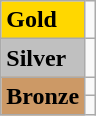<table class="wikitable">
<tr>
<td bgcolor=gold><strong>Gold</strong></td>
<td></td>
</tr>
<tr>
<td bgcolor=silver><strong>Silver</strong></td>
<td></td>
</tr>
<tr>
<td bgcolor=cc9966 rowspan=2><strong>Bronze</strong></td>
<td></td>
</tr>
<tr>
<td></td>
</tr>
</table>
